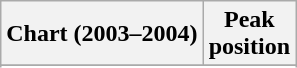<table class="wikitable sortable plainrowheaders" style="text-align:center">
<tr>
<th>Chart (2003–2004)</th>
<th>Peak<br>position</th>
</tr>
<tr>
</tr>
<tr>
</tr>
<tr>
</tr>
<tr>
</tr>
<tr>
</tr>
<tr>
</tr>
<tr>
</tr>
<tr>
</tr>
<tr>
</tr>
<tr>
</tr>
<tr>
</tr>
<tr>
</tr>
<tr>
</tr>
<tr>
</tr>
<tr>
</tr>
<tr>
</tr>
</table>
